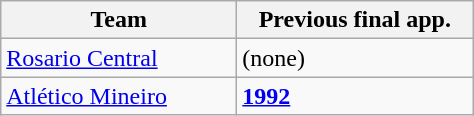<table class="wikitable">
<tr>
<th width=150px>Team</th>
<th width=150px>Previous final app.</th>
</tr>
<tr>
<td> <a href='#'>Rosario Central</a></td>
<td>(none)</td>
</tr>
<tr>
<td> <a href='#'>Atlético Mineiro</a></td>
<td><strong><a href='#'>1992</a></strong></td>
</tr>
</table>
